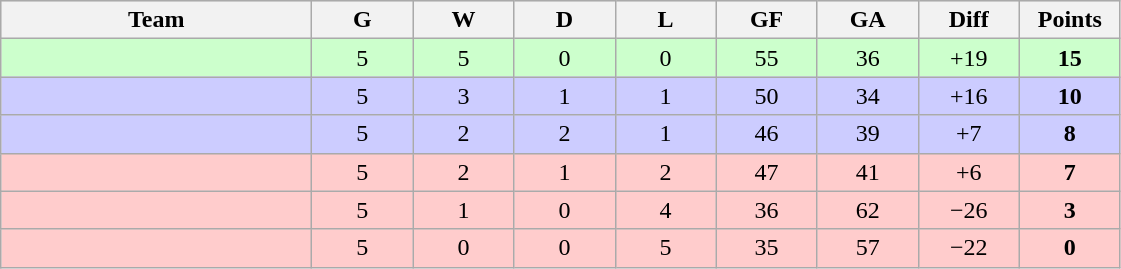<table class=wikitable style="text-align:center">
<tr bgcolor="#dcdcdc">
<th width="200">Team</th>
<th width="60">G</th>
<th width="60">W</th>
<th width="60">D</th>
<th width="60">L</th>
<th width="60">GF</th>
<th width="60">GA</th>
<th width="60">Diff</th>
<th width="60">Points</th>
</tr>
<tr bgcolor=ccffcc>
<td align=left></td>
<td>5</td>
<td>5</td>
<td>0</td>
<td>0</td>
<td>55</td>
<td>36</td>
<td>+19</td>
<td><strong>15</strong></td>
</tr>
<tr bgcolor=ccccff>
<td align=left></td>
<td>5</td>
<td>3</td>
<td>1</td>
<td>1</td>
<td>50</td>
<td>34</td>
<td>+16</td>
<td><strong>10</strong></td>
</tr>
<tr bgcolor=ccccff>
<td align=left></td>
<td>5</td>
<td>2</td>
<td>2</td>
<td>1</td>
<td>46</td>
<td>39</td>
<td>+7</td>
<td><strong>8</strong></td>
</tr>
<tr bgcolor=ffcccc>
<td align=left></td>
<td>5</td>
<td>2</td>
<td>1</td>
<td>2</td>
<td>47</td>
<td>41</td>
<td>+6</td>
<td><strong>7</strong></td>
</tr>
<tr bgcolor=ffcccc>
<td align=left></td>
<td>5</td>
<td>1</td>
<td>0</td>
<td>4</td>
<td>36</td>
<td>62</td>
<td>−26</td>
<td><strong>3</strong></td>
</tr>
<tr bgcolor=ffcccc>
<td align=left></td>
<td>5</td>
<td>0</td>
<td>0</td>
<td>5</td>
<td>35</td>
<td>57</td>
<td>−22</td>
<td><strong>0</strong></td>
</tr>
</table>
